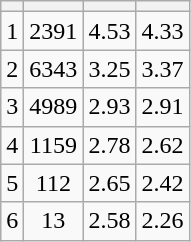<table class="wikitable centered hintergrundfarbe2" style="text-align:center;">
<tr>
<th></th>
<th></th>
<th></th>
<th></th>
</tr>
<tr>
<td>1</td>
<td>2391</td>
<td>4.53</td>
<td>4.33</td>
</tr>
<tr>
<td>2</td>
<td>6343</td>
<td>3.25</td>
<td>3.37</td>
</tr>
<tr>
<td>3</td>
<td>4989</td>
<td>2.93</td>
<td>2.91</td>
</tr>
<tr>
<td>4</td>
<td>1159</td>
<td>2.78</td>
<td>2.62</td>
</tr>
<tr>
<td>5</td>
<td>112</td>
<td>2.65</td>
<td>2.42</td>
</tr>
<tr>
<td>6</td>
<td>13</td>
<td>2.58</td>
<td>2.26</td>
</tr>
</table>
